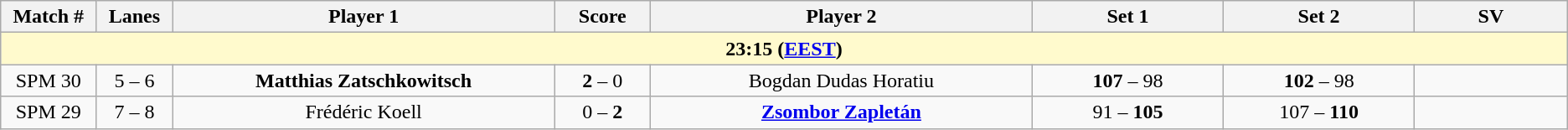<table class="wikitable">
<tr>
<th width="5%">Match #</th>
<th width="4%">Lanes</th>
<th width="20%">Player 1</th>
<th width="5%">Score</th>
<th width="20%">Player 2</th>
<th width="10%">Set 1</th>
<th width="10%">Set 2</th>
<th width="8%">SV</th>
</tr>
<tr>
<td colspan="8" style="text-align:center; background-color:#FFFACD"><strong>23:15 (<a href='#'>EEST</a>)</strong></td>
</tr>
<tr style=text-align:center;"background:#;">
<td>SPM 30</td>
<td>5 – 6</td>
<td> <strong>Matthias Zatschkowitsch</strong></td>
<td><strong>2</strong> – 0</td>
<td> Bogdan Dudas Horatiu</td>
<td><strong>107</strong> – 98</td>
<td><strong>102</strong> – 98</td>
<td></td>
</tr>
<tr style=text-align:center;"background:#;">
<td>SPM 29</td>
<td>7 – 8</td>
<td> Frédéric Koell</td>
<td>0 – <strong>2</strong></td>
<td> <strong><a href='#'>Zsombor Zapletán</a></strong></td>
<td>91 – <strong>105</strong></td>
<td>107 – <strong>110</strong></td>
<td></td>
</tr>
</table>
